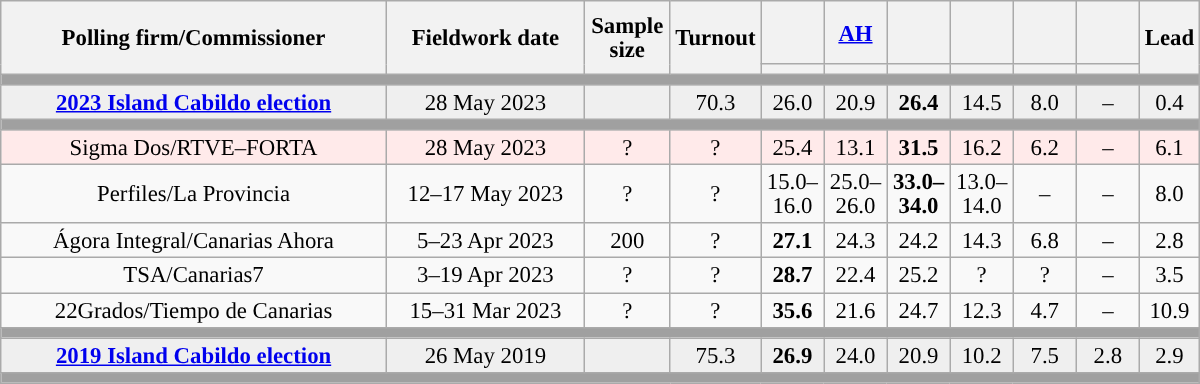<table class="wikitable collapsible collapsed" style="text-align:center; font-size:95%; line-height:16px;">
<tr style="height:42px;">
<th style="width:250px;" rowspan="2">Polling firm/Commissioner</th>
<th style="width:125px;" rowspan="2">Fieldwork date</th>
<th style="width:50px;" rowspan="2">Sample size</th>
<th style="width:45px;" rowspan="2">Turnout</th>
<th style="width:35px;"></th>
<th style="width:35px;"><a href='#'>AH</a></th>
<th style="width:35px;"></th>
<th style="width:35px;"></th>
<th style="width:35px;"></th>
<th style="width:35px;"></th>
<th style="width:30px;" rowspan="2">Lead</th>
</tr>
<tr>
<th style="color:inherit;background:"></th>
<th style="color:inherit;background:"></th>
<th style="color:inherit;background:"></th>
<th style="color:inherit;background:"></th>
<th style="color:inherit;background:"></th>
<th style="color:inherit;background:"></th>
</tr>
<tr>
<td colspan="11" style="background:#A0A0A0"></td>
</tr>
<tr style="background:#EFEFEF;">
<td><strong><a href='#'>2023 Island Cabildo election</a></strong></td>
<td>28 May 2023</td>
<td></td>
<td>70.3</td>
<td>26.0<br></td>
<td>20.9<br></td>
<td><strong>26.4</strong><br></td>
<td>14.5<br></td>
<td>8.0<br></td>
<td>–</td>
<td style="background:">0.4</td>
</tr>
<tr>
<td colspan="11" style="background:#A0A0A0"></td>
</tr>
<tr style="background:#FFEAEA;">
<td>Sigma Dos/RTVE–FORTA</td>
<td>28 May 2023</td>
<td>?</td>
<td>?</td>
<td>25.4<br></td>
<td>13.1<br></td>
<td><strong>31.5</strong><br></td>
<td>16.2<br></td>
<td>6.2<br></td>
<td>–</td>
<td style="background:">6.1</td>
</tr>
<tr>
<td>Perfiles/La Provincia</td>
<td>12–17 May 2023</td>
<td>?</td>
<td>?</td>
<td>15.0–<br>16.0<br></td>
<td>25.0–<br>26.0<br></td>
<td><strong>33.0–<br>34.0</strong><br></td>
<td>13.0–<br>14.0<br></td>
<td>–</td>
<td>–</td>
<td style="background:">8.0</td>
</tr>
<tr>
<td>Ágora Integral/Canarias Ahora</td>
<td>5–23 Apr 2023</td>
<td>200</td>
<td>?</td>
<td><strong>27.1</strong><br></td>
<td>24.3<br></td>
<td>24.2<br></td>
<td>14.3<br></td>
<td>6.8<br></td>
<td>–</td>
<td style="background:">2.8</td>
</tr>
<tr>
<td>TSA/Canarias7</td>
<td>3–19 Apr 2023</td>
<td>?</td>
<td>?</td>
<td><strong>28.7</strong><br></td>
<td>22.4<br></td>
<td>25.2<br></td>
<td>?<br></td>
<td>?<br></td>
<td>–</td>
<td style="background:">3.5</td>
</tr>
<tr>
<td>22Grados/Tiempo de Canarias</td>
<td>15–31 Mar 2023</td>
<td>?</td>
<td>?</td>
<td><strong>35.6</strong><br></td>
<td>21.6<br></td>
<td>24.7<br></td>
<td>12.3<br></td>
<td>4.7<br></td>
<td>–</td>
<td style="background:">10.9</td>
</tr>
<tr>
<td colspan="11" style="background:#A0A0A0"></td>
</tr>
<tr style="background:#EFEFEF;">
<td><strong><a href='#'>2019 Island Cabildo election</a></strong></td>
<td>26 May 2019</td>
<td></td>
<td>75.3</td>
<td><strong>26.9</strong><br></td>
<td>24.0<br></td>
<td>20.9<br></td>
<td>10.2<br></td>
<td>7.5<br></td>
<td>2.8<br></td>
<td style="background:">2.9</td>
</tr>
<tr>
<td colspan="11" style="background:#A0A0A0"></td>
</tr>
</table>
